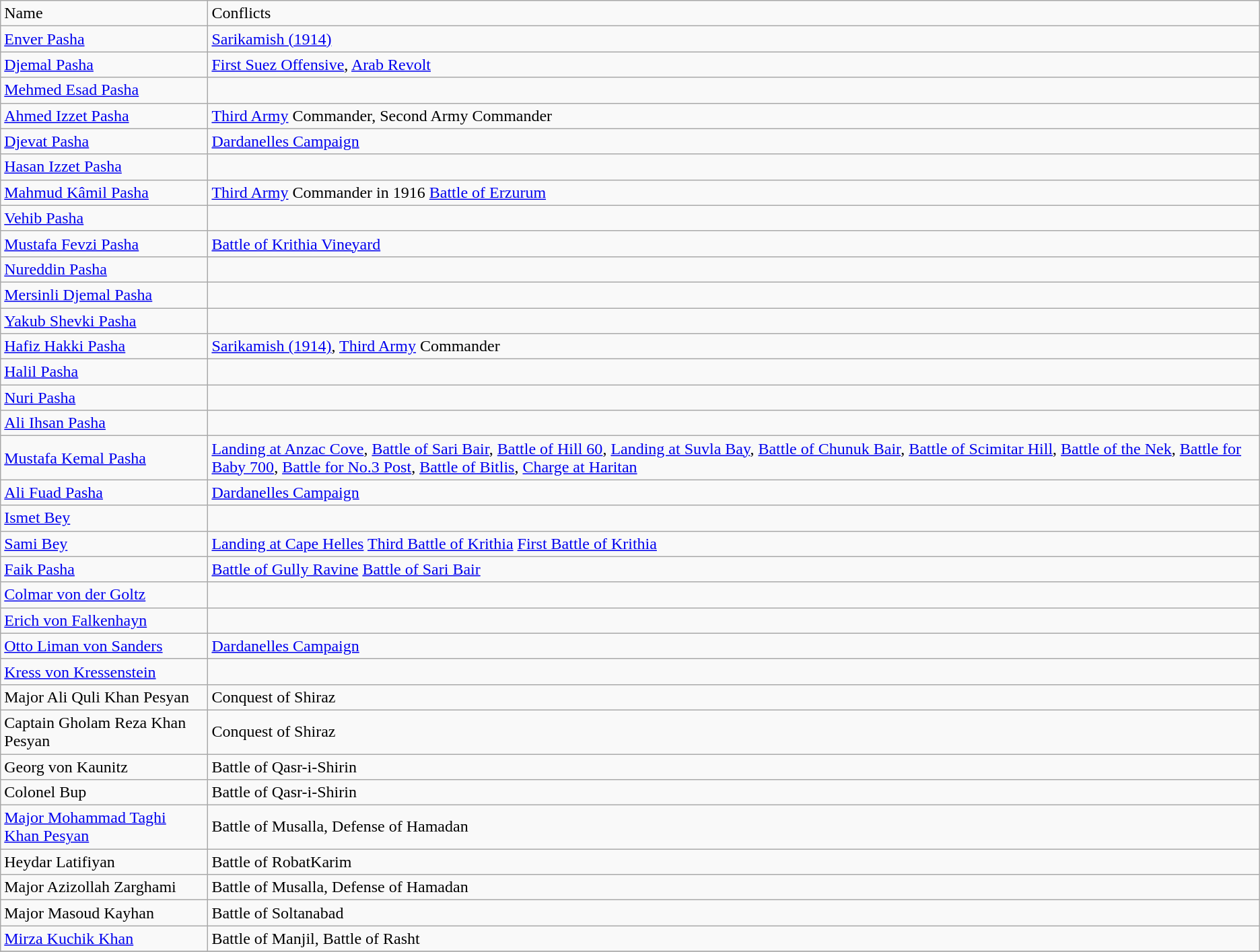<table class="wikitable">
<tr>
<td>Name</td>
<td>Conflicts</td>
</tr>
<tr>
<td> <a href='#'>Enver Pasha</a></td>
<td><a href='#'>Sarikamish (1914)</a></td>
</tr>
<tr>
<td> <a href='#'>Djemal Pasha</a></td>
<td><a href='#'>First Suez Offensive</a>, <a href='#'>Arab Revolt</a></td>
</tr>
<tr>
<td> <a href='#'>Mehmed Esad Pasha</a></td>
<td></td>
</tr>
<tr>
<td> <a href='#'>Ahmed Izzet Pasha</a></td>
<td><a href='#'>Third Army</a> Commander, Second Army Commander</td>
</tr>
<tr>
<td> <a href='#'>Djevat Pasha</a></td>
<td><a href='#'>Dardanelles Campaign</a></td>
</tr>
<tr>
<td> <a href='#'>Hasan Izzet Pasha</a></td>
<td></td>
</tr>
<tr>
<td> <a href='#'>Mahmud Kâmil Pasha</a></td>
<td><a href='#'>Third Army</a> Commander in 1916 <a href='#'>Battle of Erzurum</a></td>
</tr>
<tr>
<td> <a href='#'>Vehib Pasha</a></td>
<td></td>
</tr>
<tr>
<td> <a href='#'>Mustafa Fevzi Pasha</a></td>
<td><a href='#'>Battle of Krithia Vineyard</a></td>
</tr>
<tr>
<td> <a href='#'>Nureddin Pasha</a></td>
<td></td>
</tr>
<tr>
<td> <a href='#'>Mersinli Djemal Pasha</a></td>
<td></td>
</tr>
<tr>
<td> <a href='#'>Yakub Shevki Pasha</a></td>
<td></td>
</tr>
<tr>
<td> <a href='#'>Hafiz Hakki Pasha</a></td>
<td><a href='#'>Sarikamish (1914)</a>, <a href='#'>Third Army</a> Commander</td>
</tr>
<tr>
<td> <a href='#'>Halil Pasha</a></td>
<td></td>
</tr>
<tr>
<td> <a href='#'>Nuri Pasha</a></td>
<td></td>
</tr>
<tr>
<td> <a href='#'>Ali Ihsan Pasha</a></td>
<td></td>
</tr>
<tr>
<td> <a href='#'>Mustafa Kemal Pasha</a></td>
<td><a href='#'>Landing at Anzac Cove</a>, <a href='#'>Battle of Sari Bair</a>, <a href='#'>Battle of Hill 60</a>, <a href='#'>Landing at Suvla Bay</a>, <a href='#'>Battle of Chunuk Bair</a>, <a href='#'>Battle of Scimitar Hill</a>, <a href='#'>Battle of the Nek</a>, <a href='#'>Battle for Baby 700</a>, <a href='#'>Battle for No.3 Post</a>, <a href='#'>Battle of Bitlis</a>, <a href='#'>Charge at Haritan</a></td>
</tr>
<tr>
<td> <a href='#'>Ali Fuad Pasha</a></td>
<td><a href='#'>Dardanelles Campaign</a></td>
</tr>
<tr>
<td> <a href='#'>Ismet Bey</a></td>
<td></td>
</tr>
<tr>
<td> <a href='#'>Sami Bey</a></td>
<td><a href='#'>Landing at Cape Helles</a> <a href='#'>Third Battle of Krithia</a> <a href='#'>First Battle of Krithia</a></td>
</tr>
<tr>
<td> <a href='#'>Faik Pasha</a></td>
<td><a href='#'>Battle of Gully Ravine</a> <a href='#'>Battle of Sari Bair</a></td>
</tr>
<tr>
<td> <a href='#'>Colmar von der Goltz</a></td>
<td></td>
</tr>
<tr>
<td> <a href='#'>Erich von Falkenhayn</a></td>
<td></td>
</tr>
<tr>
<td> <a href='#'>Otto Liman von Sanders</a></td>
<td><a href='#'>Dardanelles Campaign</a></td>
</tr>
<tr>
<td> <a href='#'>Kress von Kressenstein</a></td>
<td></td>
</tr>
<tr>
<td> Major Ali Quli Khan Pesyan</td>
<td>Conquest of Shiraz</td>
</tr>
<tr>
<td> Captain Gholam Reza Khan Pesyan</td>
<td>Conquest of Shiraz</td>
</tr>
<tr>
<td> Georg von Kaunitz</td>
<td>Battle of Qasr-i-Shirin</td>
</tr>
<tr>
<td> Colonel Bup</td>
<td>Battle of Qasr-i-Shirin</td>
</tr>
<tr>
<td> <a href='#'>Major Mohammad Taghi Khan Pesyan</a></td>
<td>Battle of Musalla, Defense of Hamadan</td>
</tr>
<tr>
<td> Heydar Latifiyan</td>
<td>Battle of RobatKarim</td>
</tr>
<tr>
<td> Major Azizollah Zarghami</td>
<td>Battle of Musalla, Defense of Hamadan</td>
</tr>
<tr>
<td> Major Masoud Kayhan</td>
<td>Battle of Soltanabad</td>
</tr>
<tr>
<td> <a href='#'>Mirza Kuchik Khan</a></td>
<td>Battle of Manjil, Battle of Rasht</td>
</tr>
<tr>
</tr>
</table>
